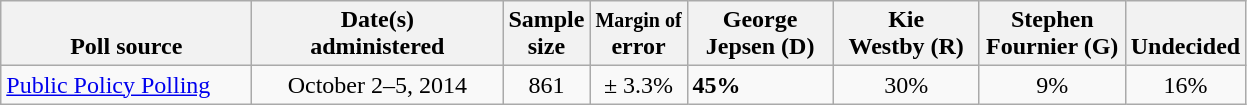<table class="wikitable">
<tr valign= bottom>
<th style="width:160px;">Poll source</th>
<th style="width:160px;">Date(s)<br>administered</th>
<th class=small>Sample<br>size</th>
<th><small>Margin of</small><br>error</th>
<th style="width:90px;">George<br>Jepsen (D)</th>
<th style="width:90px;">Kie<br>Westby (R)</th>
<th style="width:90px;">Stephen<br>Fournier (G)</th>
<th>Undecided</th>
</tr>
<tr>
<td><a href='#'>Public Policy Polling</a></td>
<td align=center>October 2–5, 2014</td>
<td align=center>861</td>
<td align=center>± 3.3%</td>
<td><strong>45%</strong></td>
<td align=center>30%</td>
<td align=center>9%</td>
<td align=center>16%</td>
</tr>
</table>
